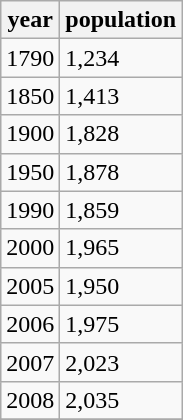<table class="wikitable">
<tr>
<th>year</th>
<th>population</th>
</tr>
<tr>
<td>1790</td>
<td>1,234</td>
</tr>
<tr>
<td>1850</td>
<td>1,413</td>
</tr>
<tr>
<td>1900</td>
<td>1,828</td>
</tr>
<tr>
<td>1950</td>
<td>1,878</td>
</tr>
<tr>
<td>1990</td>
<td>1,859</td>
</tr>
<tr>
<td>2000</td>
<td>1,965</td>
</tr>
<tr>
<td>2005</td>
<td>1,950</td>
</tr>
<tr>
<td>2006</td>
<td>1,975</td>
</tr>
<tr>
<td>2007</td>
<td>2,023</td>
</tr>
<tr>
<td>2008</td>
<td>2,035</td>
</tr>
<tr>
</tr>
</table>
